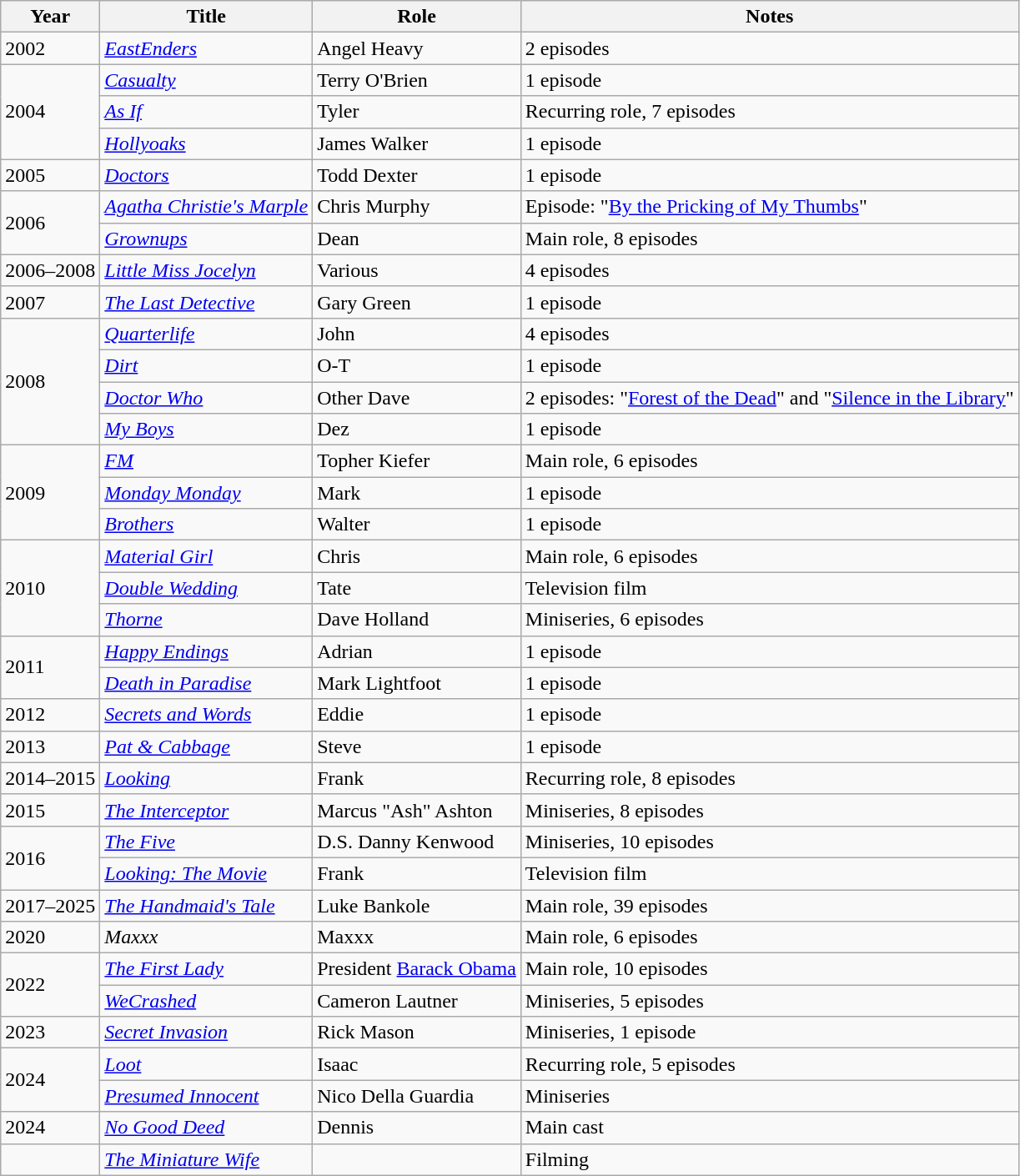<table class = "wikitable sortable">
<tr>
<th scope="col">Year</th>
<th scope="col">Title</th>
<th scope="col">Role</th>
<th scope="col">Notes</th>
</tr>
<tr>
<td>2002</td>
<td><em><a href='#'>EastEnders</a></em></td>
<td>Angel Heavy</td>
<td>2 episodes</td>
</tr>
<tr>
<td rowspan="3">2004</td>
<td><em><a href='#'>Casualty</a></em></td>
<td>Terry O'Brien</td>
<td>1 episode</td>
</tr>
<tr>
<td><em><a href='#'>As If</a></em></td>
<td>Tyler</td>
<td>Recurring role, 7 episodes</td>
</tr>
<tr>
<td><em><a href='#'>Hollyoaks</a></em></td>
<td>James Walker</td>
<td>1 episode</td>
</tr>
<tr>
<td>2005</td>
<td><em><a href='#'>Doctors</a></em></td>
<td>Todd Dexter</td>
<td>1 episode</td>
</tr>
<tr>
<td rowspan="2">2006</td>
<td><em><a href='#'>Agatha Christie's Marple</a></em></td>
<td>Chris Murphy</td>
<td>Episode: "<a href='#'>By the Pricking of My Thumbs</a>"</td>
</tr>
<tr>
<td><em><a href='#'>Grownups</a></em></td>
<td>Dean</td>
<td>Main role, 8 episodes</td>
</tr>
<tr>
<td>2006–2008</td>
<td><em><a href='#'>Little Miss Jocelyn</a></em></td>
<td>Various</td>
<td>4 episodes</td>
</tr>
<tr>
<td>2007</td>
<td><em><a href='#'>The Last Detective</a></em></td>
<td>Gary Green</td>
<td>1 episode</td>
</tr>
<tr>
<td rowspan="4">2008</td>
<td><em><a href='#'>Quarterlife</a></em></td>
<td>John</td>
<td>4 episodes</td>
</tr>
<tr>
<td><em><a href='#'>Dirt</a></em></td>
<td>O-T</td>
<td>1 episode</td>
</tr>
<tr>
<td><em><a href='#'>Doctor Who</a></em></td>
<td>Other Dave</td>
<td>2 episodes: "<a href='#'>Forest of the Dead</a>" and "<a href='#'>Silence in the Library</a>"</td>
</tr>
<tr>
<td><em><a href='#'>My Boys</a></em></td>
<td>Dez</td>
<td>1 episode</td>
</tr>
<tr>
<td rowspan="3">2009</td>
<td><em><a href='#'>FM</a></em></td>
<td>Topher Kiefer</td>
<td>Main role, 6 episodes</td>
</tr>
<tr>
<td><em><a href='#'>Monday Monday</a></em></td>
<td>Mark</td>
<td>1 episode</td>
</tr>
<tr>
<td><em><a href='#'>Brothers</a></em></td>
<td>Walter</td>
<td>1 episode</td>
</tr>
<tr>
<td rowspan="3">2010</td>
<td><em><a href='#'>Material Girl</a></em></td>
<td>Chris</td>
<td>Main role, 6 episodes</td>
</tr>
<tr>
<td><em><a href='#'>Double Wedding</a></em></td>
<td>Tate</td>
<td>Television film</td>
</tr>
<tr>
<td><em><a href='#'>Thorne</a></em></td>
<td>Dave Holland</td>
<td>Miniseries, 6 episodes</td>
</tr>
<tr>
<td rowspan="2">2011</td>
<td><em><a href='#'>Happy Endings</a></em></td>
<td>Adrian</td>
<td>1 episode</td>
</tr>
<tr>
<td><em><a href='#'>Death in Paradise</a></em></td>
<td>Mark Lightfoot</td>
<td>1 episode</td>
</tr>
<tr>
<td>2012</td>
<td><em><a href='#'>Secrets and Words</a></em></td>
<td>Eddie</td>
<td>1 episode</td>
</tr>
<tr>
<td>2013</td>
<td><em><a href='#'>Pat & Cabbage</a></em></td>
<td>Steve</td>
<td>1 episode</td>
</tr>
<tr>
<td>2014–2015</td>
<td><em><a href='#'>Looking</a></em></td>
<td>Frank</td>
<td>Recurring role, 8 episodes</td>
</tr>
<tr>
<td>2015</td>
<td><em><a href='#'>The Interceptor</a></em></td>
<td>Marcus "Ash" Ashton</td>
<td>Miniseries, 8 episodes</td>
</tr>
<tr>
<td rowspan="2">2016</td>
<td><em><a href='#'>The Five</a></em></td>
<td>D.S. Danny Kenwood</td>
<td>Miniseries, 10 episodes</td>
</tr>
<tr>
<td><em><a href='#'>Looking: The Movie</a></em></td>
<td>Frank</td>
<td>Television film</td>
</tr>
<tr>
<td>2017–2025</td>
<td><em><a href='#'>The Handmaid's Tale</a></em></td>
<td>Luke Bankole</td>
<td>Main role, 39 episodes</td>
</tr>
<tr>
<td>2020</td>
<td><em>Maxxx</em></td>
<td>Maxxx</td>
<td>Main role, 6 episodes</td>
</tr>
<tr>
<td rowspan="2">2022</td>
<td><em><a href='#'>The First Lady</a></em></td>
<td>President <a href='#'>Barack Obama</a></td>
<td>Main role, 10 episodes</td>
</tr>
<tr>
<td><em><a href='#'>WeCrashed</a></em></td>
<td>Cameron Lautner</td>
<td>Miniseries, 5 episodes</td>
</tr>
<tr>
<td>2023</td>
<td><em><a href='#'>Secret Invasion</a></em></td>
<td>Rick Mason</td>
<td>Miniseries, 1 episode</td>
</tr>
<tr>
<td rowspan="2">2024</td>
<td><em><a href='#'>Loot</a></em></td>
<td>Isaac</td>
<td>Recurring role, 5 episodes</td>
</tr>
<tr>
<td><em><a href='#'>Presumed Innocent</a></em></td>
<td>Nico Della Guardia</td>
<td>Miniseries</td>
</tr>
<tr>
<td>2024</td>
<td><em><a href='#'>No Good Deed</a></em></td>
<td>Dennis</td>
<td>Main cast</td>
</tr>
<tr>
<td></td>
<td><em><a href='#'>The Miniature Wife</a></em></td>
<td></td>
<td>Filming</td>
</tr>
</table>
